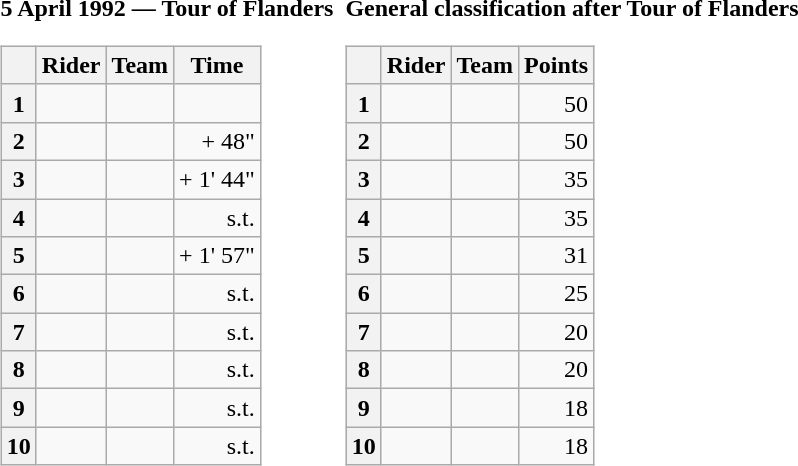<table>
<tr>
<td><strong>5 April 1992 — Tour of Flanders </strong><br><table class="wikitable">
<tr>
<th></th>
<th>Rider</th>
<th>Team</th>
<th>Time</th>
</tr>
<tr>
<th>1</th>
<td></td>
<td></td>
<td align="right"></td>
</tr>
<tr>
<th>2</th>
<td></td>
<td></td>
<td align="right">+ 48"</td>
</tr>
<tr>
<th>3</th>
<td></td>
<td></td>
<td align="right">+ 1' 44"</td>
</tr>
<tr>
<th>4</th>
<td></td>
<td></td>
<td align="right">s.t.</td>
</tr>
<tr>
<th>5</th>
<td></td>
<td></td>
<td align="right">+ 1' 57"</td>
</tr>
<tr>
<th>6</th>
<td></td>
<td></td>
<td align="right">s.t.</td>
</tr>
<tr>
<th>7</th>
<td></td>
<td></td>
<td align="right">s.t.</td>
</tr>
<tr>
<th>8</th>
<td></td>
<td></td>
<td align="right">s.t.</td>
</tr>
<tr>
<th>9</th>
<td></td>
<td></td>
<td align="right">s.t.</td>
</tr>
<tr>
<th>10</th>
<td></td>
<td></td>
<td align="right">s.t.</td>
</tr>
</table>
</td>
<td></td>
<td><strong>General classification after Tour of Flanders</strong><br><table class="wikitable">
<tr>
<th></th>
<th>Rider</th>
<th>Team</th>
<th>Points</th>
</tr>
<tr>
<th>1</th>
<td> </td>
<td></td>
<td align="right">50</td>
</tr>
<tr>
<th>2</th>
<td></td>
<td></td>
<td align="right">50</td>
</tr>
<tr>
<th>3</th>
<td></td>
<td></td>
<td align="right">35</td>
</tr>
<tr>
<th>4</th>
<td></td>
<td></td>
<td align="right">35</td>
</tr>
<tr>
<th>5</th>
<td></td>
<td></td>
<td align="right">31</td>
</tr>
<tr>
<th>6</th>
<td></td>
<td></td>
<td align="right">25</td>
</tr>
<tr>
<th>7</th>
<td></td>
<td></td>
<td align="right">20</td>
</tr>
<tr>
<th>8</th>
<td></td>
<td></td>
<td align="right">20</td>
</tr>
<tr>
<th>9</th>
<td></td>
<td></td>
<td align="right">18</td>
</tr>
<tr>
<th>10</th>
<td></td>
<td></td>
<td align="right">18</td>
</tr>
</table>
</td>
</tr>
</table>
